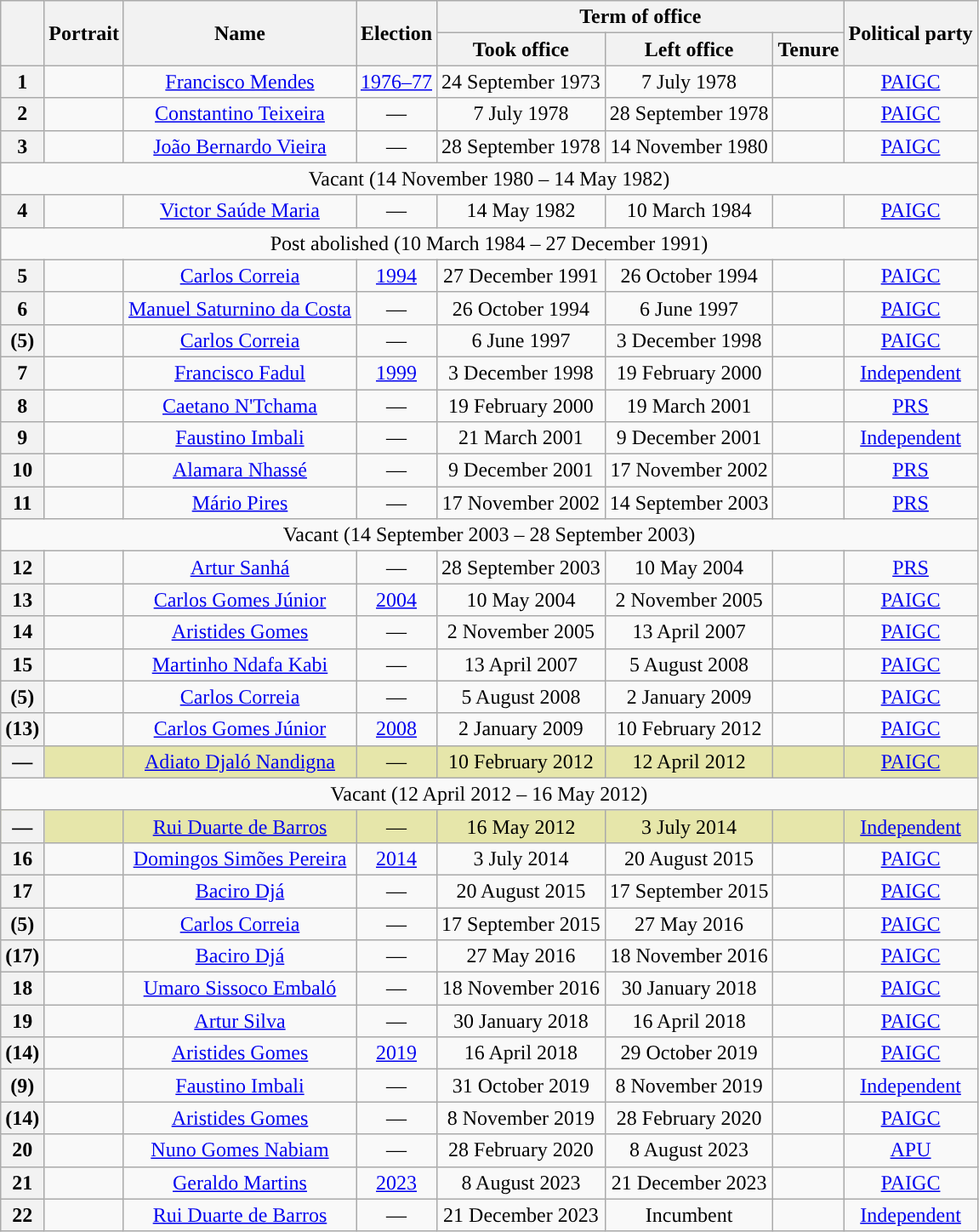<table class="wikitable" style="text-align:center">
<tr>
<th rowspan="2"></th>
<th rowspan="2">Portrait</th>
<th rowspan="2">Name<br></th>
<th rowspan="2">Election</th>
<th colspan="3">Term of office</th>
<th rowspan="2">Political party</th>
</tr>
<tr>
<th>Took office</th>
<th>Left office</th>
<th>Tenure</th>
</tr>
<tr>
<th style="background-color:">1</th>
<td></td>
<td><a href='#'>Francisco Mendes</a><br></td>
<td><a href='#'>1976–77</a></td>
<td>24 September 1973</td>
<td>7 July 1978</td>
<td></td>
<td><a href='#'>PAIGC</a></td>
</tr>
<tr>
<th style="background-color:">2</th>
<td></td>
<td><a href='#'>Constantino Teixeira</a><br></td>
<td>—</td>
<td>7 July 1978</td>
<td>28 September 1978</td>
<td></td>
<td><a href='#'>PAIGC</a></td>
</tr>
<tr>
<th style="background-color:">3</th>
<td></td>
<td><a href='#'>João Bernardo Vieira</a><br></td>
<td>—</td>
<td>28 September 1978</td>
<td>14 November 1980</td>
<td></td>
<td><a href='#'>PAIGC</a></td>
</tr>
<tr>
<td colspan="8">Vacant (14 November 1980 – 14 May 1982)</td>
</tr>
<tr>
<th style="background-color:">4</th>
<td></td>
<td><a href='#'>Victor Saúde Maria</a><br></td>
<td>—</td>
<td>14 May 1982</td>
<td>10 March 1984</td>
<td></td>
<td><a href='#'>PAIGC</a></td>
</tr>
<tr>
<td colspan="8">Post abolished (10 March 1984 – 27 December 1991)</td>
</tr>
<tr>
<th style="background-color:">5</th>
<td></td>
<td><a href='#'>Carlos Correia</a><br></td>
<td><a href='#'>1994</a></td>
<td>27 December 1991</td>
<td>26 October 1994</td>
<td></td>
<td><a href='#'>PAIGC</a></td>
</tr>
<tr>
<th style="background-color:">6</th>
<td></td>
<td><a href='#'>Manuel Saturnino da Costa</a><br></td>
<td>—</td>
<td>26 October 1994</td>
<td>6 June 1997</td>
<td></td>
<td><a href='#'>PAIGC</a></td>
</tr>
<tr>
<th style="background-color:">(5)</th>
<td></td>
<td><a href='#'>Carlos Correia</a><br></td>
<td>—</td>
<td>6 June 1997</td>
<td>3 December 1998</td>
<td></td>
<td><a href='#'>PAIGC</a></td>
</tr>
<tr>
<th style="background-color:">7</th>
<td></td>
<td><a href='#'>Francisco Fadul</a><br></td>
<td><a href='#'>1999</a></td>
<td>3 December 1998</td>
<td>19 February 2000</td>
<td></td>
<td><a href='#'>Independent</a></td>
</tr>
<tr>
<th style="background-color:">8</th>
<td></td>
<td><a href='#'>Caetano N'Tchama</a><br></td>
<td>—</td>
<td>19 February 2000</td>
<td>19 March 2001</td>
<td></td>
<td><a href='#'>PRS</a></td>
</tr>
<tr>
<th style="background-color:">9</th>
<td></td>
<td><a href='#'>Faustino Imbali</a><br></td>
<td>—</td>
<td>21 March 2001</td>
<td>9 December 2001</td>
<td></td>
<td><a href='#'>Independent</a></td>
</tr>
<tr>
<th style="background-color:">10</th>
<td></td>
<td><a href='#'>Alamara Nhassé</a><br></td>
<td>—</td>
<td>9 December 2001</td>
<td>17 November 2002</td>
<td></td>
<td><a href='#'>PRS</a></td>
</tr>
<tr>
<th style="background-color:">11</th>
<td></td>
<td><a href='#'>Mário Pires</a><br></td>
<td>—</td>
<td>17 November 2002</td>
<td>14 September 2003<br></td>
<td></td>
<td><a href='#'>PRS</a></td>
</tr>
<tr>
<td colspan="8">Vacant (14 September 2003 – 28 September 2003)</td>
</tr>
<tr>
<th style="background-color:">12</th>
<td></td>
<td><a href='#'>Artur Sanhá</a><br></td>
<td>—</td>
<td>28 September 2003</td>
<td>10 May 2004</td>
<td></td>
<td><a href='#'>PRS</a></td>
</tr>
<tr>
<th style="background-color:">13</th>
<td></td>
<td><a href='#'>Carlos Gomes Júnior</a><br></td>
<td><a href='#'>2004</a></td>
<td>10 May 2004</td>
<td>2 November 2005</td>
<td></td>
<td><a href='#'>PAIGC</a></td>
</tr>
<tr>
<th style="background-color:">14</th>
<td></td>
<td><a href='#'>Aristides Gomes</a><br></td>
<td>—</td>
<td>2 November 2005</td>
<td>13 April 2007</td>
<td></td>
<td><a href='#'>PAIGC</a></td>
</tr>
<tr>
<th style="background-color:">15</th>
<td></td>
<td><a href='#'>Martinho Ndafa Kabi</a><br></td>
<td>—</td>
<td>13 April 2007</td>
<td>5 August 2008</td>
<td></td>
<td><a href='#'>PAIGC</a></td>
</tr>
<tr>
<th style="background-color:">(5)</th>
<td></td>
<td><a href='#'>Carlos Correia</a><br></td>
<td>—</td>
<td>5 August 2008</td>
<td>2 January 2009</td>
<td></td>
<td><a href='#'>PAIGC</a></td>
</tr>
<tr>
<th style="background-color:">(13)</th>
<td></td>
<td><a href='#'>Carlos Gomes Júnior</a><br></td>
<td><a href='#'>2008</a></td>
<td>2 January 2009</td>
<td>10 February 2012</td>
<td></td>
<td><a href='#'>PAIGC</a></td>
</tr>
<tr style="background:#e6e6aa;">
<th style="background-color:">—</th>
<td></td>
<td><a href='#'>Adiato Djaló Nandigna</a><br></td>
<td>—</td>
<td>10 February 2012</td>
<td>12 April 2012<br></td>
<td></td>
<td><a href='#'>PAIGC</a></td>
</tr>
<tr>
<td colspan="8">Vacant (12 April 2012 – 16 May 2012)</td>
</tr>
<tr style="background:#e6e6aa;">
<th style="background-color:">—</th>
<td></td>
<td><a href='#'>Rui Duarte de Barros</a><br></td>
<td>—</td>
<td>16 May 2012</td>
<td>3 July 2014</td>
<td></td>
<td><a href='#'>Independent</a></td>
</tr>
<tr>
<th style="background-color:">16</th>
<td></td>
<td><a href='#'>Domingos Simões Pereira</a><br></td>
<td><a href='#'>2014</a></td>
<td>3 July 2014</td>
<td>20 August 2015</td>
<td></td>
<td><a href='#'>PAIGC</a></td>
</tr>
<tr>
<th style="background-color:">17</th>
<td></td>
<td><a href='#'>Baciro Djá</a><br></td>
<td>—</td>
<td>20 August 2015</td>
<td>17 September 2015</td>
<td></td>
<td><a href='#'>PAIGC</a></td>
</tr>
<tr>
<th style="background-color:">(5)</th>
<td></td>
<td><a href='#'>Carlos Correia</a><br></td>
<td>—</td>
<td>17 September 2015</td>
<td>27 May 2016</td>
<td></td>
<td><a href='#'>PAIGC</a></td>
</tr>
<tr>
<th style="background-color:">(17)</th>
<td></td>
<td><a href='#'>Baciro Djá</a><br></td>
<td>—</td>
<td>27 May 2016</td>
<td>18 November 2016</td>
<td></td>
<td><a href='#'>PAIGC</a></td>
</tr>
<tr>
<th style="background-color:">18</th>
<td></td>
<td><a href='#'>Umaro Sissoco Embaló</a><br></td>
<td>—</td>
<td>18 November 2016</td>
<td>30 January 2018</td>
<td></td>
<td><a href='#'>PAIGC</a></td>
</tr>
<tr>
<th style="background-color:">19</th>
<td></td>
<td><a href='#'>Artur Silva</a><br></td>
<td>—</td>
<td>30 January 2018</td>
<td>16 April 2018</td>
<td></td>
<td><a href='#'>PAIGC</a></td>
</tr>
<tr>
<th style="background-color:">(14)</th>
<td></td>
<td><a href='#'>Aristides Gomes</a><br></td>
<td><a href='#'>2019</a></td>
<td>16 April 2018</td>
<td>29 October 2019</td>
<td></td>
<td><a href='#'>PAIGC</a></td>
</tr>
<tr>
<th style="background-color:">(9)</th>
<td></td>
<td><a href='#'>Faustino Imbali</a><br></td>
<td>—</td>
<td>31 October 2019</td>
<td>8 November 2019</td>
<td></td>
<td><a href='#'>Independent</a></td>
</tr>
<tr>
<th style="background-color:">(14)</th>
<td></td>
<td><a href='#'>Aristides Gomes</a><br></td>
<td>—</td>
<td>8 November 2019</td>
<td>28 February 2020</td>
<td></td>
<td><a href='#'>PAIGC</a></td>
</tr>
<tr>
<th style="background-color:">20</th>
<td></td>
<td><a href='#'>Nuno Gomes Nabiam</a><br></td>
<td>—</td>
<td>28 February 2020</td>
<td>8 August 2023</td>
<td></td>
<td><a href='#'>APU</a></td>
</tr>
<tr>
<th style="background-color:">21</th>
<td></td>
<td><a href='#'>Geraldo Martins</a><br></td>
<td><a href='#'>2023</a></td>
<td>8 August 2023</td>
<td>21 December 2023</td>
<td></td>
<td><a href='#'>PAIGC</a></td>
</tr>
<tr>
<th style="background-color:">22</th>
<td></td>
<td><a href='#'>Rui Duarte de Barros</a><br></td>
<td>—</td>
<td>21 December 2023</td>
<td>Incumbent</td>
<td></td>
<td><a href='#'>Independent</a></td>
</tr>
</table>
